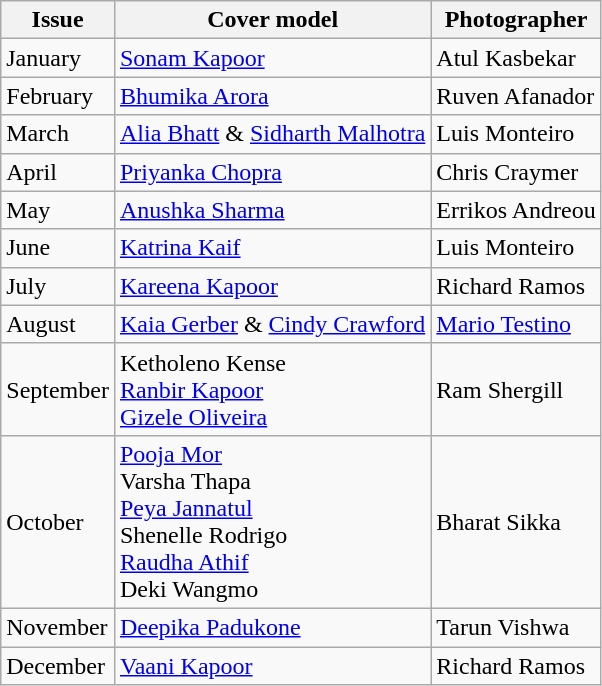<table class="sortable wikitable">
<tr>
<th>Issue</th>
<th>Cover model</th>
<th>Photographer</th>
</tr>
<tr>
<td>January</td>
<td><a href='#'>Sonam Kapoor</a></td>
<td>Atul Kasbekar</td>
</tr>
<tr>
<td>February</td>
<td><a href='#'>Bhumika Arora</a></td>
<td>Ruven Afanador</td>
</tr>
<tr>
<td>March</td>
<td><a href='#'>Alia Bhatt</a> & <a href='#'>Sidharth Malhotra</a></td>
<td>Luis Monteiro</td>
</tr>
<tr>
<td>April</td>
<td><a href='#'>Priyanka Chopra</a></td>
<td>Chris Craymer</td>
</tr>
<tr>
<td>May</td>
<td><a href='#'>Anushka Sharma</a></td>
<td>Errikos Andreou</td>
</tr>
<tr>
<td>June</td>
<td><a href='#'>Katrina Kaif</a></td>
<td>Luis Monteiro</td>
</tr>
<tr>
<td>July</td>
<td><a href='#'>Kareena Kapoor</a></td>
<td>Richard Ramos</td>
</tr>
<tr>
<td>August</td>
<td><a href='#'>Kaia Gerber</a> & <a href='#'>Cindy Crawford</a></td>
<td><a href='#'>Mario Testino</a></td>
</tr>
<tr>
<td>September</td>
<td>Ketholeno Kense <br><a href='#'>Ranbir Kapoor</a><br><a href='#'>Gizele Oliveira</a></td>
<td>Ram Shergill</td>
</tr>
<tr>
<td>October</td>
<td><a href='#'>Pooja Mor</a><br> Varsha Thapa <br><a href='#'>Peya Jannatul</a><br> Shenelle Rodrigo <br><a href='#'>Raudha Athif</a><br> Deki Wangmo</td>
<td>Bharat Sikka</td>
</tr>
<tr>
<td>November</td>
<td><a href='#'>Deepika Padukone</a></td>
<td>Tarun Vishwa</td>
</tr>
<tr>
<td>December</td>
<td><a href='#'>Vaani Kapoor</a></td>
<td>Richard Ramos</td>
</tr>
</table>
